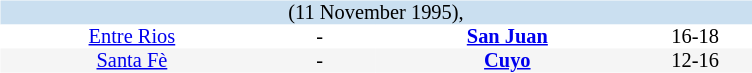<table table width=80%>
<tr>
<td width=50% valign="top"><br><table border=0 cellspacing=0 cellpadding=0 style="font-size: 85%; border-collapse: collapse;" width=100%>
<tr bgcolor="#CADFF0">
<td style="font-size:100%"; align="center" colspan="5">(11 November 1995),</td>
</tr>
<tr align=center bgcolor=#FFFFFF>
<td width=35%><a href='#'>Entre Rios</a></td>
<td width=15%>-</td>
<td width=35%><strong><a href='#'>San Juan</a></strong></td>
<td width=15%>16-18</td>
</tr>
<tr align=center bgcolor=#F5F5F5>
<td width=35%><a href='#'>Santa Fè</a></td>
<td width=15%>-</td>
<td width=35%><strong><a href='#'>Cuyo</a></strong></td>
<td width=15%>12-16</td>
</tr>
</table>
</td>
<td width=50% valign="top"></td>
</tr>
</table>
